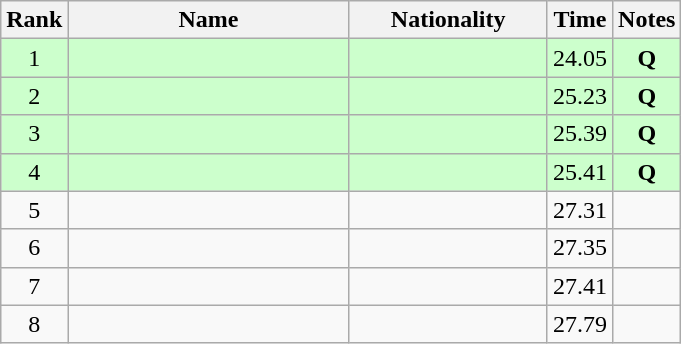<table class="wikitable sortable" style="text-align:center">
<tr>
<th>Rank</th>
<th style="width:180px">Name</th>
<th style="width:125px">Nationality</th>
<th>Time</th>
<th>Notes</th>
</tr>
<tr style="background:#cfc;">
<td>1</td>
<td style="text-align:left;"></td>
<td style="text-align:left;"></td>
<td>24.05</td>
<td><strong>Q</strong></td>
</tr>
<tr style="background:#cfc;">
<td>2</td>
<td style="text-align:left;"></td>
<td style="text-align:left;"></td>
<td>25.23</td>
<td><strong>Q</strong></td>
</tr>
<tr style="background:#cfc;">
<td>3</td>
<td style="text-align:left;"></td>
<td style="text-align:left;"></td>
<td>25.39</td>
<td><strong>Q</strong></td>
</tr>
<tr style="background:#cfc;">
<td>4</td>
<td style="text-align:left;"></td>
<td style="text-align:left;"></td>
<td>25.41</td>
<td><strong>Q</strong></td>
</tr>
<tr>
<td>5</td>
<td style="text-align:left;"></td>
<td style="text-align:left;"></td>
<td>27.31</td>
<td></td>
</tr>
<tr>
<td>6</td>
<td style="text-align:left;"></td>
<td style="text-align:left;"></td>
<td>27.35</td>
<td></td>
</tr>
<tr>
<td>7</td>
<td style="text-align:left;"></td>
<td style="text-align:left;"></td>
<td>27.41</td>
<td></td>
</tr>
<tr>
<td>8</td>
<td style="text-align:left;"></td>
<td style="text-align:left;"></td>
<td>27.79</td>
<td></td>
</tr>
</table>
